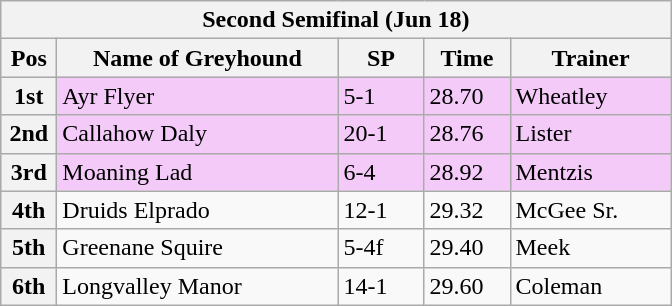<table class="wikitable">
<tr>
<th colspan="6">Second Semifinal (Jun 18)</th>
</tr>
<tr>
<th width=30>Pos</th>
<th width=180>Name of Greyhound</th>
<th width=50>SP</th>
<th width=50>Time</th>
<th width=100>Trainer</th>
</tr>
<tr style="background: #f4caf9;">
<th>1st</th>
<td>Ayr Flyer</td>
<td>5-1</td>
<td>28.70</td>
<td>Wheatley</td>
</tr>
<tr style="background: #f4caf9;">
<th>2nd</th>
<td>Callahow Daly</td>
<td>20-1</td>
<td>28.76</td>
<td>Lister</td>
</tr>
<tr style="background: #f4caf9;">
<th>3rd</th>
<td>Moaning Lad</td>
<td>6-4</td>
<td>28.92</td>
<td>Mentzis</td>
</tr>
<tr>
<th>4th</th>
<td>Druids Elprado</td>
<td>12-1</td>
<td>29.32</td>
<td>McGee Sr.</td>
</tr>
<tr>
<th>5th</th>
<td>Greenane Squire</td>
<td>5-4f</td>
<td>29.40</td>
<td>Meek</td>
</tr>
<tr>
<th>6th</th>
<td>Longvalley Manor</td>
<td>14-1</td>
<td>29.60</td>
<td>Coleman</td>
</tr>
</table>
